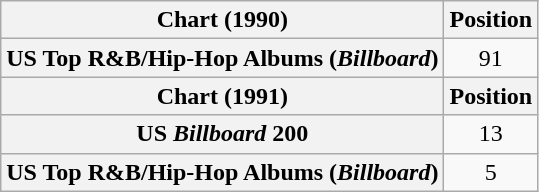<table class="wikitable plainrowheaders" style="text-align:center">
<tr>
<th scope="col">Chart (1990)</th>
<th scope="col">Position</th>
</tr>
<tr>
<th scope="row">US Top R&B/Hip-Hop Albums (<em>Billboard</em>)</th>
<td>91</td>
</tr>
<tr>
<th scope="col">Chart (1991)</th>
<th scope="col">Position</th>
</tr>
<tr>
<th scope="row">US <em>Billboard</em> 200</th>
<td>13</td>
</tr>
<tr>
<th scope="row">US Top R&B/Hip-Hop Albums (<em>Billboard</em>)</th>
<td>5</td>
</tr>
</table>
